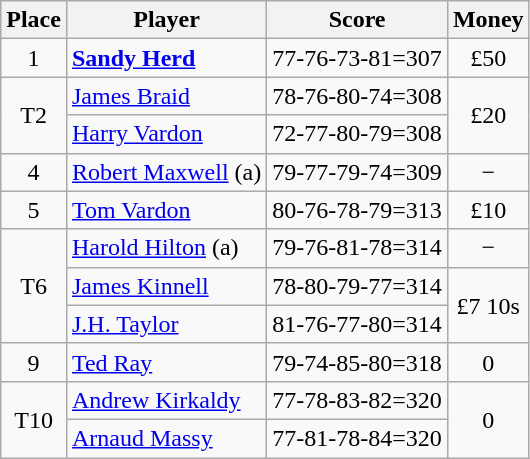<table class=wikitable>
<tr>
<th>Place</th>
<th>Player</th>
<th>Score</th>
<th>Money</th>
</tr>
<tr>
<td align=center>1</td>
<td> <strong><a href='#'>Sandy Herd</a></strong></td>
<td>77-76-73-81=307</td>
<td align=center>£50</td>
</tr>
<tr>
<td rowspan=2 align=center>T2</td>
<td> <a href='#'>James Braid</a></td>
<td>78-76-80-74=308</td>
<td rowspan=2 align=center>£20</td>
</tr>
<tr>
<td> <a href='#'>Harry Vardon</a></td>
<td>72-77-80-79=308</td>
</tr>
<tr>
<td align=center>4</td>
<td> <a href='#'>Robert Maxwell</a> (a)</td>
<td>79-77-79-74=309</td>
<td align=center>−</td>
</tr>
<tr>
<td align=center>5</td>
<td> <a href='#'>Tom Vardon</a></td>
<td>80-76-78-79=313</td>
<td align=center>£10</td>
</tr>
<tr>
<td rowspan=3 align=center>T6</td>
<td> <a href='#'>Harold Hilton</a> (a)</td>
<td>79-76-81-78=314</td>
<td align=center>−</td>
</tr>
<tr>
<td> <a href='#'>James Kinnell</a></td>
<td>78-80-79-77=314</td>
<td rowspan=2 align=center>£7 10s</td>
</tr>
<tr>
<td> <a href='#'>J.H. Taylor</a></td>
<td>81-76-77-80=314</td>
</tr>
<tr>
<td align=center>9</td>
<td> <a href='#'>Ted Ray</a></td>
<td>79-74-85-80=318</td>
<td align=center>0</td>
</tr>
<tr>
<td rowspan=2 align=center>T10</td>
<td> <a href='#'>Andrew Kirkaldy</a></td>
<td>77-78-83-82=320</td>
<td rowspan=2 align=center>0</td>
</tr>
<tr>
<td> <a href='#'>Arnaud Massy</a></td>
<td>77-81-78-84=320</td>
</tr>
</table>
